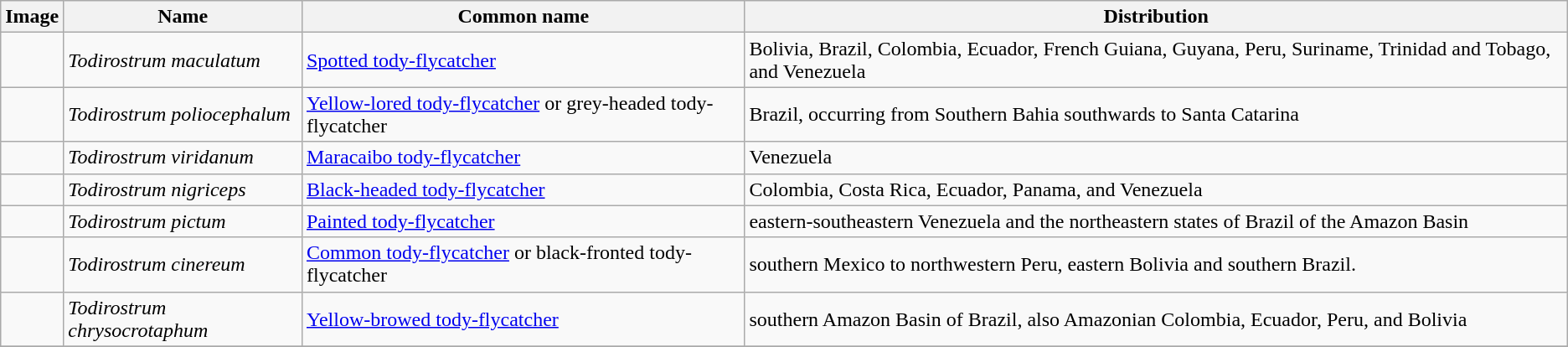<table class="wikitable sortable">
<tr>
<th>Image</th>
<th>Name</th>
<th>Common name</th>
<th>Distribution</th>
</tr>
<tr>
<td></td>
<td><em>Todirostrum maculatum</em></td>
<td><a href='#'>Spotted tody-flycatcher</a></td>
<td>Bolivia, Brazil, Colombia, Ecuador, French Guiana, Guyana, Peru, Suriname, Trinidad and Tobago, and Venezuela</td>
</tr>
<tr>
<td></td>
<td><em>Todirostrum poliocephalum</em></td>
<td><a href='#'>Yellow-lored tody-flycatcher</a> or grey-headed tody-flycatcher</td>
<td>Brazil, occurring from Southern Bahia southwards to Santa Catarina</td>
</tr>
<tr>
<td></td>
<td><em>Todirostrum viridanum</em></td>
<td><a href='#'>Maracaibo tody-flycatcher</a></td>
<td>Venezuela</td>
</tr>
<tr>
<td></td>
<td><em>Todirostrum nigriceps</em></td>
<td><a href='#'>Black-headed tody-flycatcher</a></td>
<td>Colombia, Costa Rica, Ecuador, Panama, and Venezuela</td>
</tr>
<tr>
<td></td>
<td><em>Todirostrum pictum</em></td>
<td><a href='#'>Painted tody-flycatcher</a></td>
<td>eastern-southeastern Venezuela and the northeastern states of Brazil of the Amazon Basin</td>
</tr>
<tr>
<td></td>
<td><em>Todirostrum cinereum</em></td>
<td><a href='#'>Common tody-flycatcher</a> or black-fronted tody-flycatcher</td>
<td>southern Mexico to northwestern Peru, eastern Bolivia and southern Brazil.</td>
</tr>
<tr>
<td></td>
<td><em>Todirostrum chrysocrotaphum</em></td>
<td><a href='#'>Yellow-browed tody-flycatcher</a></td>
<td>southern Amazon Basin of Brazil, also Amazonian Colombia, Ecuador, Peru, and Bolivia</td>
</tr>
<tr>
</tr>
</table>
